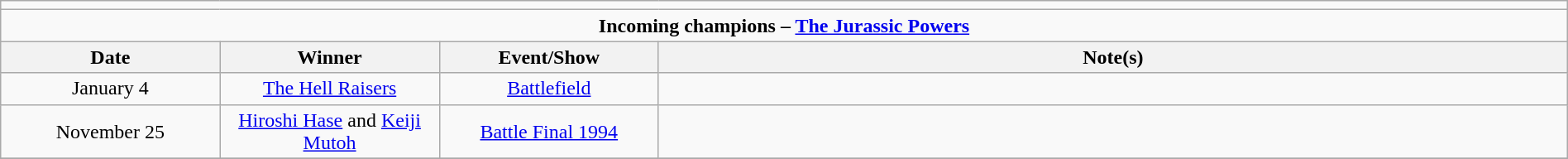<table class="wikitable" style="text-align:center; width:100%;">
<tr>
<td colspan="5"></td>
</tr>
<tr>
<td colspan="5"><strong>Incoming champions – <a href='#'>The Jurassic Powers</a> </strong></td>
</tr>
<tr>
<th width=14%>Date</th>
<th width=14%>Winner</th>
<th width=14%>Event/Show</th>
<th width=58%>Note(s)</th>
</tr>
<tr>
<td>January 4</td>
<td><a href='#'>The Hell Raisers</a><br></td>
<td><a href='#'>Battlefield</a></td>
<td align="left"></td>
</tr>
<tr>
<td>November 25</td>
<td><a href='#'>Hiroshi Hase</a> and <a href='#'>Keiji Mutoh</a></td>
<td><a href='#'>Battle Final 1994</a></td>
<td align="left"></td>
</tr>
<tr>
</tr>
</table>
